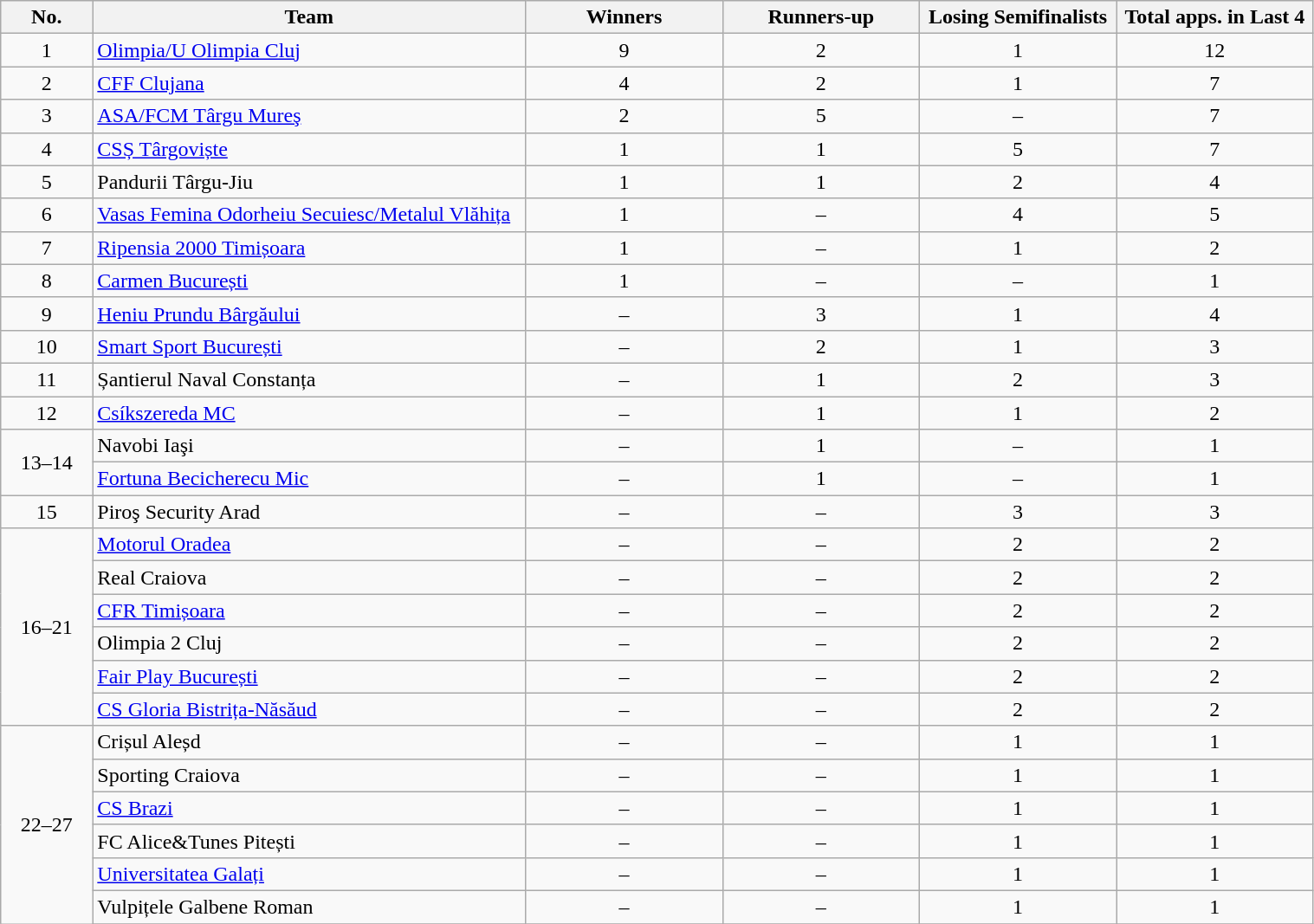<table class="wikitable sortable"  width=80%;>
<tr>
<th style="width:7%;">No.</th>
<th style="width:33%;">Team</th>
<th style="width:15%;">Winners</th>
<th style="width:15%;">Runners-up</th>
<th style="width:15%;">Losing Semifinalists</th>
<th style="width:15%;">Total apps. in Last 4</th>
</tr>
<tr>
<td style="text-align: center;">1</td>
<td><a href='#'>Olimpia/U Olimpia Cluj</a></td>
<td style="text-align: center;">9</td>
<td style="text-align: center;">2</td>
<td style="text-align: center;">1</td>
<td style="text-align: center;">12</td>
</tr>
<tr>
<td style="text-align: center;">2</td>
<td><a href='#'>CFF Clujana</a></td>
<td style="text-align: center;">4</td>
<td style="text-align: center;">2</td>
<td style="text-align: center;">1</td>
<td style="text-align: center;">7</td>
</tr>
<tr>
<td style="text-align: center;">3</td>
<td><a href='#'>ASA/FCM Târgu Mureş</a></td>
<td style="text-align: center;">2</td>
<td style="text-align: center;">5</td>
<td style="text-align: center;">–</td>
<td style="text-align: center;">7</td>
</tr>
<tr>
<td style="text-align: center;">4</td>
<td><a href='#'>CSȘ Târgoviște</a></td>
<td style="text-align: center;">1</td>
<td style="text-align: center;">1</td>
<td style="text-align: center;">5</td>
<td style="text-align: center;">7</td>
</tr>
<tr>
<td style="text-align: center;">5</td>
<td>Pandurii Târgu-Jiu</td>
<td style="text-align: center;">1</td>
<td style="text-align: center;">1</td>
<td style="text-align: center;">2</td>
<td style="text-align: center;">4</td>
</tr>
<tr>
<td style="text-align: center;">6</td>
<td><a href='#'>Vasas Femina Odorheiu Secuiesc/Metalul Vlăhița</a></td>
<td style="text-align: center;">1</td>
<td style="text-align: center;">–</td>
<td style="text-align: center;">4</td>
<td style="text-align: center;">5</td>
</tr>
<tr>
<td style="text-align: center;">7</td>
<td><a href='#'>Ripensia 2000 Timișoara</a></td>
<td style="text-align: center;">1</td>
<td style="text-align: center;">–</td>
<td style="text-align: center;">1</td>
<td style="text-align: center;">2</td>
</tr>
<tr>
<td style="text-align: center;">8</td>
<td><a href='#'>Carmen București</a></td>
<td style="text-align: center;">1</td>
<td style="text-align: center;">–</td>
<td style="text-align: center;">–</td>
<td style="text-align: center;">1</td>
</tr>
<tr>
<td style="text-align: center;">9</td>
<td><a href='#'>Heniu Prundu Bârgăului</a></td>
<td style="text-align: center;">–</td>
<td style="text-align: center;">3</td>
<td style="text-align: center;">1</td>
<td style="text-align: center;">4</td>
</tr>
<tr>
<td style="text-align: center;">10</td>
<td><a href='#'>Smart Sport București</a></td>
<td style="text-align: center;">–</td>
<td style="text-align: center;">2</td>
<td style="text-align: center;">1</td>
<td style="text-align: center;">3</td>
</tr>
<tr>
<td style="text-align: center;">11</td>
<td>Șantierul Naval Constanța</td>
<td style="text-align: center;">–</td>
<td style="text-align: center;">1</td>
<td style="text-align: center;">2</td>
<td style="text-align: center;">3</td>
</tr>
<tr>
<td style="text-align: center;">12</td>
<td><a href='#'>Csíkszereda MC</a></td>
<td style="text-align: center;">–</td>
<td style="text-align: center;">1</td>
<td style="text-align: center;">1</td>
<td style="text-align: center;">2</td>
</tr>
<tr>
<td style="text-align: center;" rowspan="2">13–14</td>
<td>Navobi Iaşi</td>
<td style="text-align: center;">–</td>
<td style="text-align: center;">1</td>
<td style="text-align: center;">–</td>
<td style="text-align: center;">1</td>
</tr>
<tr>
<td><a href='#'>Fortuna Becicherecu Mic</a></td>
<td style="text-align: center;">–</td>
<td style="text-align: center;">1</td>
<td style="text-align: center;">–</td>
<td style="text-align: center;">1</td>
</tr>
<tr>
<td style="text-align: center;">15</td>
<td>Piroş Security Arad</td>
<td style="text-align: center;">–</td>
<td style="text-align: center;">–</td>
<td style="text-align: center;">3</td>
<td style="text-align: center;">3</td>
</tr>
<tr>
<td style="text-align: center;" rowspan="6">16–21</td>
<td><a href='#'>Motorul Oradea</a></td>
<td style="text-align: center;">–</td>
<td style="text-align: center;">–</td>
<td style="text-align: center;">2</td>
<td style="text-align: center;">2</td>
</tr>
<tr>
<td>Real Craiova</td>
<td style="text-align: center;">–</td>
<td style="text-align: center;">–</td>
<td style="text-align: center;">2</td>
<td style="text-align: center;">2</td>
</tr>
<tr>
<td><a href='#'>CFR Timișoara</a></td>
<td style="text-align: center;">–</td>
<td style="text-align: center;">–</td>
<td style="text-align: center;">2</td>
<td style="text-align: center;">2</td>
</tr>
<tr>
<td>Olimpia 2 Cluj</td>
<td style="text-align: center;">–</td>
<td style="text-align: center;">–</td>
<td style="text-align: center;">2</td>
<td style="text-align: center;">2</td>
</tr>
<tr>
<td><a href='#'>Fair Play București</a></td>
<td style="text-align: center;">–</td>
<td style="text-align: center;">–</td>
<td style="text-align: center;">2</td>
<td style="text-align: center;">2</td>
</tr>
<tr>
<td><a href='#'>CS Gloria Bistrița-Năsăud</a></td>
<td style="text-align: center;">–</td>
<td style="text-align: center;">–</td>
<td style="text-align: center;">2</td>
<td style="text-align: center;">2</td>
</tr>
<tr>
<td style="text-align: center;" rowspan="7">22–27</td>
<td>Crișul Aleșd</td>
<td style="text-align: center;">–</td>
<td style="text-align: center;">–</td>
<td style="text-align: center;">1</td>
<td style="text-align: center;">1</td>
</tr>
<tr>
<td>Sporting Craiova</td>
<td style="text-align: center;">–</td>
<td style="text-align: center;">–</td>
<td style="text-align: center;">1</td>
<td style="text-align: center;">1</td>
</tr>
<tr>
<td><a href='#'>CS Brazi</a></td>
<td style="text-align: center;">–</td>
<td style="text-align: center;">–</td>
<td style="text-align: center;">1</td>
<td style="text-align: center;">1</td>
</tr>
<tr>
<td>FC Alice&Tunes Pitești</td>
<td style="text-align: center;">–</td>
<td style="text-align: center;">–</td>
<td style="text-align: center;">1</td>
<td style="text-align: center;">1</td>
</tr>
<tr>
<td><a href='#'>Universitatea Galați</a></td>
<td style="text-align: center;">–</td>
<td style="text-align: center;">–</td>
<td style="text-align: center;">1</td>
<td style="text-align: center;">1</td>
</tr>
<tr>
<td>Vulpițele Galbene Roman</td>
<td style="text-align: center;">–</td>
<td style="text-align: center;">–</td>
<td style="text-align: center;">1</td>
<td style="text-align: center;">1</td>
</tr>
<tr>
</tr>
</table>
